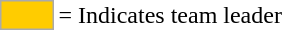<table>
<tr>
<td style="background:#fc0; border:1px solid #aaa; width:2em;"></td>
<td>= Indicates team leader</td>
</tr>
</table>
